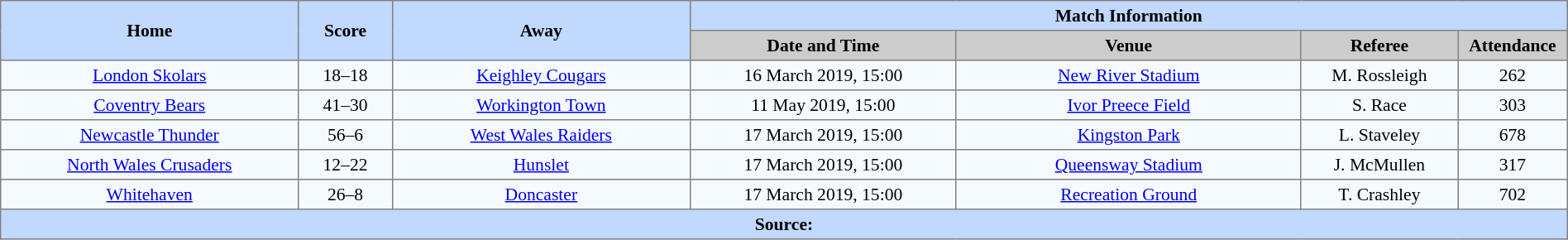<table border=1 style="border-collapse:collapse; font-size:90%; text-align:center;" cellpadding=3 cellspacing=0 width=100%>
<tr bgcolor=#C1D8FF>
<th rowspan=2 width=19%>Home</th>
<th rowspan=2 width=6%>Score</th>
<th rowspan=2 width=19%>Away</th>
<th colspan=4>Match Information</th>
</tr>
<tr bgcolor=#CCCCCC>
<th width=17%>Date and Time</th>
<th width=22%>Venue</th>
<th width=10%>Referee</th>
<th width=7%>Attendance</th>
</tr>
<tr bgcolor=#F5FAFF>
<td> <a href='#'>London Skolars</a></td>
<td>18–18</td>
<td> <a href='#'>Keighley Cougars</a></td>
<td>16 March 2019, 15:00</td>
<td><a href='#'>New River Stadium</a></td>
<td>M. Rossleigh</td>
<td>262</td>
</tr>
<tr bgcolor=#F5FAFF>
<td> <a href='#'>Coventry Bears</a></td>
<td>41–30</td>
<td> <a href='#'>Workington Town</a></td>
<td>11 May 2019, 15:00</td>
<td><a href='#'>Ivor Preece Field</a></td>
<td>S. Race</td>
<td>303</td>
</tr>
<tr bgcolor=#F5FAFF>
<td> <a href='#'>Newcastle Thunder</a></td>
<td>56–6</td>
<td> <a href='#'>West Wales Raiders</a></td>
<td>17 March 2019, 15:00</td>
<td><a href='#'>Kingston Park</a></td>
<td>L. Staveley</td>
<td>678</td>
</tr>
<tr bgcolor=#F5FAFF>
<td> <a href='#'>North Wales Crusaders</a></td>
<td>12–22</td>
<td> <a href='#'>Hunslet</a></td>
<td>17 March 2019, 15:00</td>
<td><a href='#'>Queensway Stadium</a></td>
<td>J. McMullen</td>
<td>317</td>
</tr>
<tr bgcolor=#F5FAFF>
<td> <a href='#'>Whitehaven</a></td>
<td>26–8</td>
<td> <a href='#'>Doncaster</a></td>
<td>17 March 2019, 15:00</td>
<td><a href='#'>Recreation Ground</a></td>
<td>T. Crashley</td>
<td>702</td>
</tr>
<tr style="background:#c1d8ff;">
<th colspan=7>Source:</th>
</tr>
</table>
